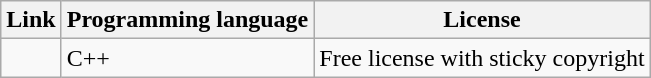<table class="wikitable">
<tr>
<th>Link</th>
<th>Programming language</th>
<th>License</th>
</tr>
<tr>
<td></td>
<td>C++</td>
<td>Free license with sticky copyright</td>
</tr>
</table>
